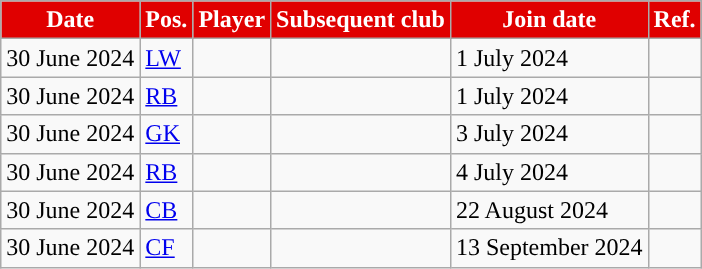<table class="wikitable sortable plainrowheaders">
<tr>
<th style="background:#E00000;color:white;">Date</th>
<th style="background:#E00000;color:white;">Pos.</th>
<th style="background:#E00000;color:white;">Player</th>
<th style="background:#E00000;color:white;">Subsequent club</th>
<th style="background:#E00000;color:white;">Join date</th>
<th style="background:#E00000;color:white;">Ref.</th>
</tr>
<tr>
<td>30 June 2024</td>
<td><a href='#'>LW</a></td>
<td></td>
<td></td>
<td>1 July 2024</td>
<td></td>
</tr>
<tr>
<td>30 June 2024</td>
<td><a href='#'>RB</a></td>
<td></td>
<td></td>
<td>1 July 2024</td>
<td></td>
</tr>
<tr>
<td>30 June 2024</td>
<td><a href='#'>GK</a></td>
<td></td>
<td></td>
<td>3 July 2024</td>
<td></td>
</tr>
<tr>
<td>30 June 2024</td>
<td><a href='#'>RB</a></td>
<td></td>
<td></td>
<td>4 July 2024</td>
<td></td>
</tr>
<tr>
<td>30 June 2024</td>
<td><a href='#'>CB</a></td>
<td></td>
<td></td>
<td>22 August 2024</td>
<td></td>
</tr>
<tr>
<td>30 June 2024</td>
<td><a href='#'>CF</a></td>
<td></td>
<td></td>
<td>13 September 2024</td>
<td></td>
</tr>
</table>
